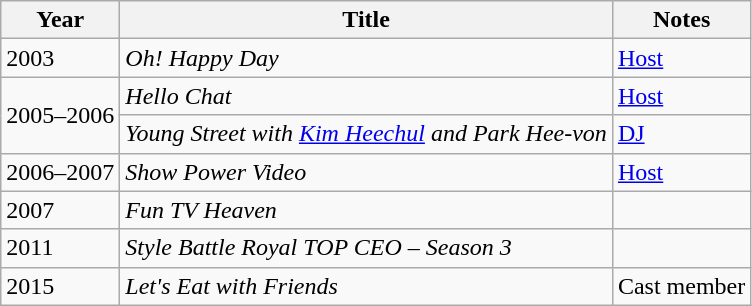<table class="wikitable sortable">
<tr>
<th>Year</th>
<th>Title</th>
<th class="unsortable">Notes</th>
</tr>
<tr>
<td>2003</td>
<td><em>Oh! Happy Day</em></td>
<td><a href='#'>Host</a></td>
</tr>
<tr>
<td rowspan=2>2005–2006</td>
<td><em>Hello Chat</em></td>
<td><a href='#'>Host</a></td>
</tr>
<tr>
<td><em>Young Street with <a href='#'>Kim Heechul</a> and Park Hee-von</em></td>
<td><a href='#'>DJ</a></td>
</tr>
<tr>
<td>2006–2007</td>
<td><em>Show Power Video</em></td>
<td><a href='#'>Host</a></td>
</tr>
<tr>
<td>2007</td>
<td><em>Fun TV Heaven</em></td>
<td></td>
</tr>
<tr>
<td>2011</td>
<td><em>Style Battle Royal TOP CEO – Season 3</em></td>
<td></td>
</tr>
<tr>
<td>2015</td>
<td><em>Let's Eat with Friends</em></td>
<td>Cast member</td>
</tr>
</table>
